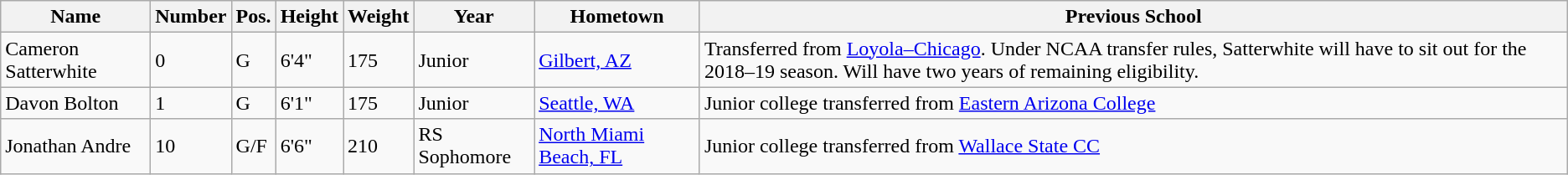<table class="wikitable sortable" border="1">
<tr>
<th>Name</th>
<th>Number</th>
<th>Pos.</th>
<th>Height</th>
<th>Weight</th>
<th>Year</th>
<th>Hometown</th>
<th class="unsortable">Previous School</th>
</tr>
<tr>
<td>Cameron Satterwhite</td>
<td>0</td>
<td>G</td>
<td>6'4"</td>
<td>175</td>
<td>Junior</td>
<td><a href='#'>Gilbert, AZ</a></td>
<td>Transferred from <a href='#'>Loyola–Chicago</a>. Under NCAA transfer rules, Satterwhite will have to sit out for the 2018–19 season. Will have two years of remaining eligibility.</td>
</tr>
<tr>
<td>Davon Bolton</td>
<td>1</td>
<td>G</td>
<td>6'1"</td>
<td>175</td>
<td>Junior</td>
<td><a href='#'>Seattle, WA</a></td>
<td>Junior college transferred from <a href='#'>Eastern Arizona College</a></td>
</tr>
<tr>
<td>Jonathan Andre</td>
<td>10</td>
<td>G/F</td>
<td>6'6"</td>
<td>210</td>
<td>RS Sophomore</td>
<td><a href='#'>North Miami Beach, FL</a></td>
<td>Junior college transferred from <a href='#'>Wallace State CC</a></td>
</tr>
</table>
